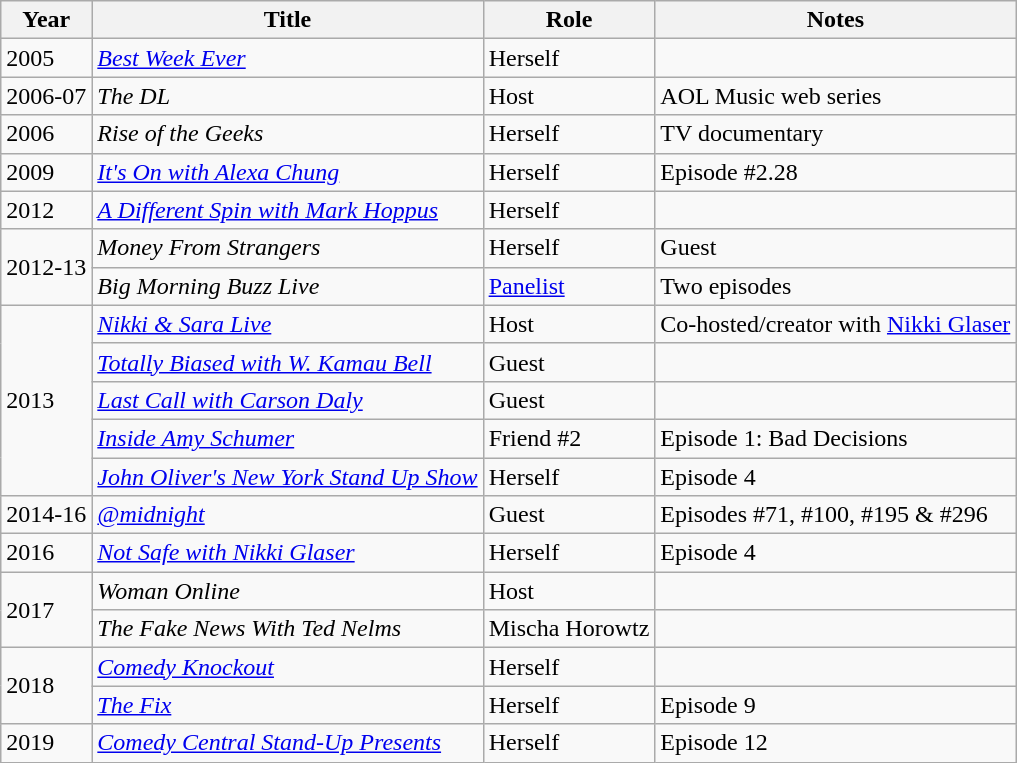<table class="wikitable">
<tr>
<th style="background:#; height:10px;">Year</th>
<th style="background:#; height:10px;">Title</th>
<th style="background:#; height:10px;">Role</th>
<th style="background:#; height:10px;">Notes</th>
</tr>
<tr>
<td>2005</td>
<td><em><a href='#'>Best Week Ever</a></em></td>
<td>Herself</td>
<td></td>
</tr>
<tr>
<td>2006-07</td>
<td><em>The DL</em></td>
<td>Host</td>
<td>AOL Music web series</td>
</tr>
<tr>
<td>2006</td>
<td><em>Rise of the Geeks</em></td>
<td>Herself</td>
<td>TV documentary</td>
</tr>
<tr>
<td>2009</td>
<td><em><a href='#'>It's On with Alexa Chung</a></em></td>
<td>Herself</td>
<td>Episode #2.28</td>
</tr>
<tr>
<td>2012</td>
<td><em><a href='#'>A Different Spin with Mark Hoppus</a></em></td>
<td>Herself</td>
<td></td>
</tr>
<tr>
<td rowspan="2">2012-13</td>
<td><em>Money From Strangers</em></td>
<td>Herself</td>
<td>Guest</td>
</tr>
<tr>
<td><em>Big Morning Buzz Live</em></td>
<td><a href='#'>Panelist</a></td>
<td>Two episodes</td>
</tr>
<tr>
<td rowspan="5">2013</td>
<td><em><a href='#'>Nikki & Sara Live</a></em></td>
<td>Host</td>
<td>Co-hosted/creator with <a href='#'>Nikki Glaser</a></td>
</tr>
<tr>
<td><em><a href='#'>Totally Biased with W. Kamau Bell</a></em></td>
<td>Guest</td>
<td></td>
</tr>
<tr>
<td><em><a href='#'>Last Call with Carson Daly</a></em></td>
<td>Guest</td>
<td></td>
</tr>
<tr>
<td><em><a href='#'>Inside Amy Schumer</a></em></td>
<td>Friend #2</td>
<td>Episode 1: Bad Decisions</td>
</tr>
<tr>
<td><em><a href='#'>John Oliver's New York Stand Up Show</a></em></td>
<td>Herself</td>
<td>Episode 4</td>
</tr>
<tr>
<td>2014-16</td>
<td><em><a href='#'>@midnight</a></em></td>
<td>Guest</td>
<td>Episodes #71, #100, #195 & #296</td>
</tr>
<tr>
<td>2016</td>
<td><em><a href='#'>Not Safe with Nikki Glaser</a></em></td>
<td>Herself</td>
<td>Episode 4</td>
</tr>
<tr>
<td rowspan="2">2017</td>
<td><em>Woman Online</em></td>
<td>Host</td>
<td></td>
</tr>
<tr>
<td><em>The Fake News With Ted Nelms</em></td>
<td>Mischa Horowtz</td>
<td></td>
</tr>
<tr>
<td rowspan="2">2018</td>
<td><em><a href='#'>Comedy Knockout</a></em></td>
<td>Herself</td>
<td></td>
</tr>
<tr>
<td><em><a href='#'>The Fix</a></em></td>
<td>Herself</td>
<td>Episode 9</td>
</tr>
<tr>
<td>2019</td>
<td><em><a href='#'>Comedy Central Stand-Up Presents</a></em></td>
<td>Herself</td>
<td>Episode 12</td>
</tr>
</table>
